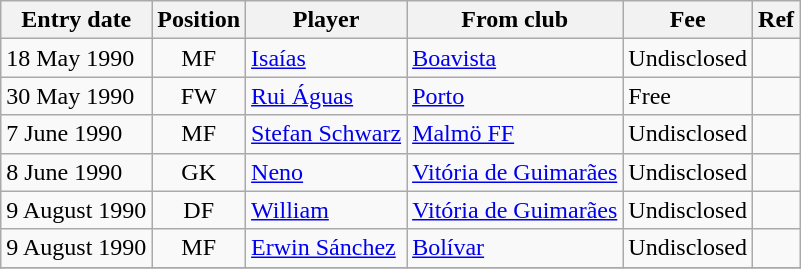<table class="wikitable">
<tr>
<th>Entry date</th>
<th>Position</th>
<th>Player</th>
<th>From club</th>
<th>Fee</th>
<th>Ref</th>
</tr>
<tr>
<td>18 May 1990</td>
<td style="text-align:center;">MF</td>
<td style="text-align:left;"><a href='#'>Isaías</a></td>
<td style="text-align:left;"><a href='#'>Boavista</a></td>
<td>Undisclosed</td>
<td></td>
</tr>
<tr>
<td>30 May 1990</td>
<td style="text-align:center;">FW</td>
<td style="text-align:left;"><a href='#'>Rui Águas</a></td>
<td style="text-align:left;"><a href='#'>Porto</a></td>
<td>Free</td>
<td></td>
</tr>
<tr>
<td>7 June 1990</td>
<td style="text-align:center;">MF</td>
<td style="text-align:left;"><a href='#'>Stefan Schwarz</a></td>
<td style="text-align:left;"><a href='#'>Malmö FF</a></td>
<td>Undisclosed</td>
<td></td>
</tr>
<tr>
<td>8 June 1990</td>
<td style="text-align:center;">GK</td>
<td style="text-align:left;"><a href='#'>Neno</a></td>
<td style="text-align:left;"><a href='#'>Vitória de Guimarães</a></td>
<td>Undisclosed</td>
<td></td>
</tr>
<tr>
<td>9 August 1990</td>
<td style="text-align:center;">DF</td>
<td style="text-align:left;"><a href='#'>William</a></td>
<td style="text-align:left;"><a href='#'>Vitória de Guimarães</a></td>
<td>Undisclosed</td>
<td></td>
</tr>
<tr>
<td>9 August 1990</td>
<td style="text-align:center;">MF</td>
<td style="text-align:left;"><a href='#'>Erwin Sánchez</a></td>
<td style="text-align:left;"><a href='#'>Bolívar</a></td>
<td>Undisclosed</td>
<td></td>
</tr>
<tr>
</tr>
</table>
